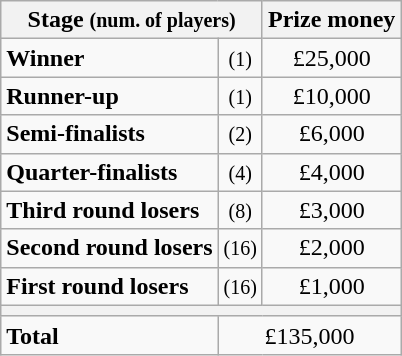<table class="wikitable">
<tr>
<th colspan=2>Stage <small>(num. of players)</small></th>
<th>Prize money</th>
</tr>
<tr>
<td><strong>Winner</strong></td>
<td align=center><small>(1)</small></td>
<td align=center>£25,000</td>
</tr>
<tr>
<td><strong>Runner-up</strong></td>
<td align=center><small>(1)</small></td>
<td align=center>£10,000</td>
</tr>
<tr>
<td><strong>Semi-finalists</strong></td>
<td align=center><small>(2)</small></td>
<td align=center>£6,000</td>
</tr>
<tr>
<td><strong>Quarter-finalists</strong></td>
<td align=center><small>(4)</small></td>
<td align=center>£4,000</td>
</tr>
<tr>
<td><strong>Third round losers</strong></td>
<td align=center><small>(8)</small></td>
<td align=center>£3,000</td>
</tr>
<tr>
<td><strong>Second round losers</strong></td>
<td align=center><small>(16)</small></td>
<td align=center>£2,000</td>
</tr>
<tr>
<td><strong>First round losers</strong></td>
<td align=center><small>(16)</small></td>
<td align=center>£1,000</td>
</tr>
<tr>
<th colspan=3></th>
</tr>
<tr>
<td><strong>Total</strong></td>
<td align=center colspan=2>£135,000</td>
</tr>
</table>
